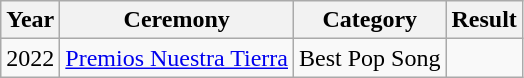<table class="wikitable plainrowheaders">
<tr>
<th scope="col">Year</th>
<th scope="col">Ceremony</th>
<th scope="col">Category</th>
<th scope="col">Result</th>
</tr>
<tr>
<td rowspan="1">2022</td>
<td><a href='#'>Premios Nuestra Tierra</a></td>
<td>Best Pop Song</td>
<td></td>
</tr>
</table>
